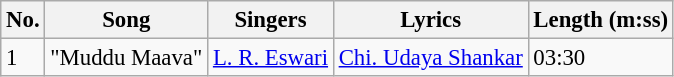<table class="wikitable" style="font-size:95%;">
<tr>
<th>No.</th>
<th>Song</th>
<th>Singers</th>
<th>Lyrics</th>
<th>Length (m:ss)</th>
</tr>
<tr>
<td>1</td>
<td>"Muddu Maava"</td>
<td><a href='#'>L. R. Eswari</a></td>
<td><a href='#'>Chi. Udaya Shankar</a></td>
<td>03:30</td>
</tr>
</table>
